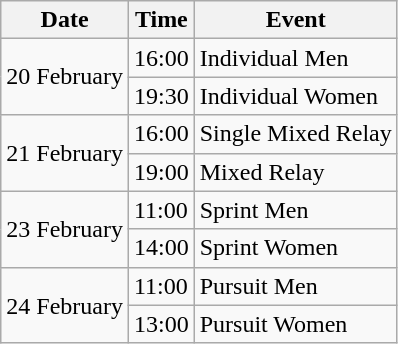<table class="wikitable">
<tr>
<th>Date</th>
<th>Time</th>
<th>Event</th>
</tr>
<tr>
<td rowspan=2>20 February</td>
<td>16:00</td>
<td>Individual Men</td>
</tr>
<tr>
<td>19:30</td>
<td>Individual Women</td>
</tr>
<tr>
<td rowspan=2>21 February</td>
<td>16:00</td>
<td>Single Mixed Relay</td>
</tr>
<tr>
<td>19:00</td>
<td>Mixed Relay</td>
</tr>
<tr>
<td rowspan=2>23 February</td>
<td>11:00</td>
<td>Sprint Men</td>
</tr>
<tr>
<td>14:00</td>
<td>Sprint Women</td>
</tr>
<tr>
<td rowspan=2>24 February</td>
<td>11:00</td>
<td>Pursuit Men</td>
</tr>
<tr>
<td>13:00</td>
<td>Pursuit Women</td>
</tr>
</table>
